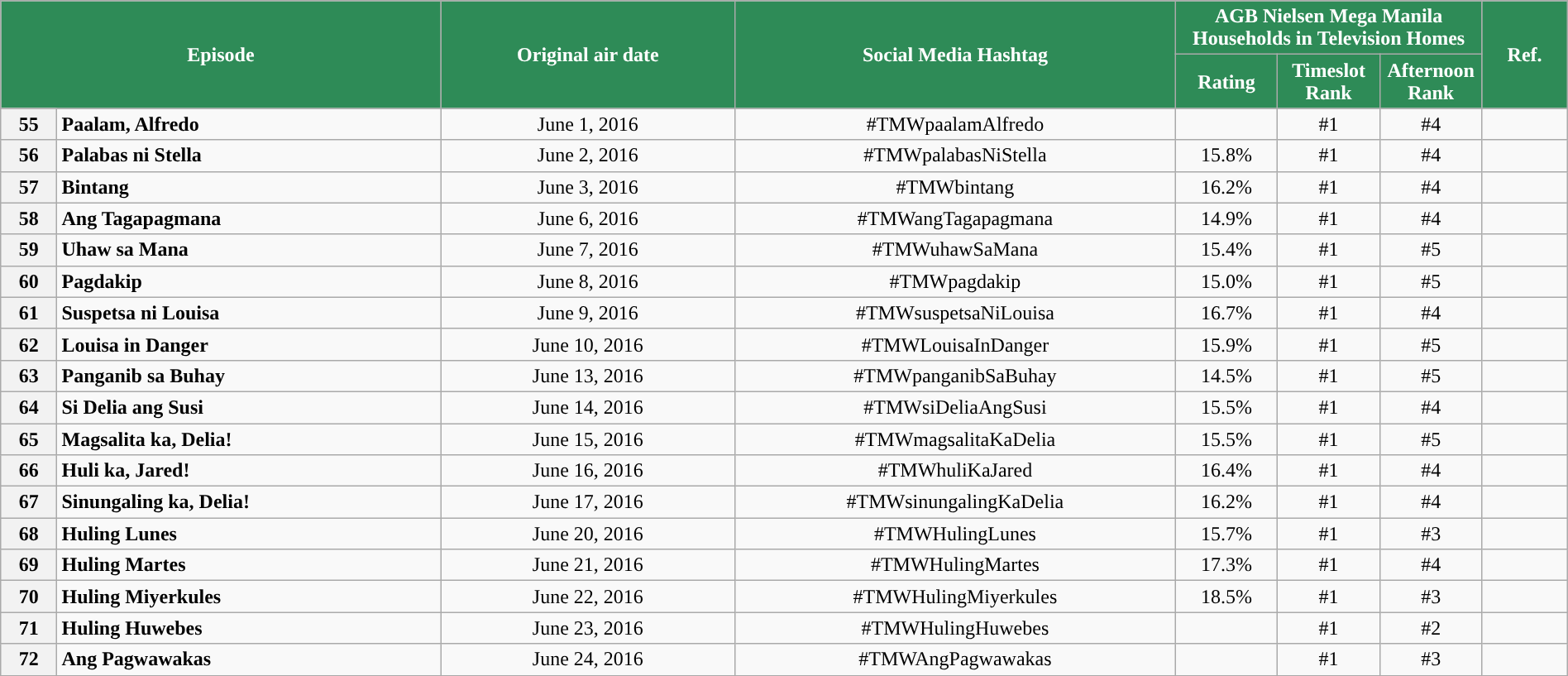<table class="wikitable" style="text-align:center; font-size:100%; line-height:18px;"  width="100%">
<tr>
<th colspan="2" rowspan="2" style="background-color:#2E8B57; color:#ffffff;">Episode</th>
<th style="background:#2E8B57; color:white" rowspan="2">Original air date</th>
<th style="background:#2E8B57; color:white" rowspan="2">Social Media Hashtag</th>
<th style="background-color:#2E8B57; color:#ffffff;" colspan="3">AGB Nielsen Mega Manila Households in Television Homes</th>
<th rowspan="2" style="background:#2E8B57; color:white">Ref.</th>
</tr>
<tr style="text-align: center style=">
<th style="background-color:#2E8B57; width:75px; color:#ffffff;">Rating</th>
<th style="background-color:#2E8B57; width:75px; color:#ffffff;">Timeslot Rank</th>
<th style="background-color:#2E8B57; width:75px; color:#ffffff;">Afternoon Rank</th>
</tr>
<tr>
<th>55</th>
<td style="text-align: left;"><strong>Paalam, Alfredo</strong></td>
<td>June 1, 2016</td>
<td>#TMWpaalamAlfredo</td>
<td></td>
<td>#1</td>
<td>#4</td>
<td></td>
</tr>
<tr>
<th>56</th>
<td style="text-align: left;"><strong>Palabas ni Stella</strong></td>
<td>June 2, 2016</td>
<td>#TMWpalabasNiStella</td>
<td>15.8%</td>
<td>#1</td>
<td>#4</td>
<td></td>
</tr>
<tr>
<th>57</th>
<td style="text-align: left;"><strong>Bintang</strong></td>
<td>June 3, 2016</td>
<td>#TMWbintang</td>
<td>16.2%</td>
<td>#1</td>
<td>#4</td>
<td></td>
</tr>
<tr>
<th>58</th>
<td style="text-align: left;"><strong>Ang Tagapagmana</strong></td>
<td>June 6, 2016</td>
<td>#TMWangTagapagmana</td>
<td>14.9%</td>
<td>#1</td>
<td>#4</td>
<td></td>
</tr>
<tr>
<th>59</th>
<td style="text-align: left;"><strong>Uhaw sa Mana</strong></td>
<td>June 7, 2016</td>
<td>#TMWuhawSaMana</td>
<td>15.4%</td>
<td>#1</td>
<td>#5</td>
<td></td>
</tr>
<tr>
<th>60</th>
<td style="text-align: left;"><strong>Pagdakip</strong></td>
<td>June 8, 2016</td>
<td>#TMWpagdakip</td>
<td>15.0%</td>
<td>#1</td>
<td>#5</td>
<td></td>
</tr>
<tr>
<th>61</th>
<td style="text-align: left;"><strong>Suspetsa ni Louisa</strong></td>
<td>June 9, 2016</td>
<td>#TMWsuspetsaNiLouisa</td>
<td>16.7%</td>
<td>#1</td>
<td>#4</td>
<td></td>
</tr>
<tr>
<th>62</th>
<td style="text-align: left;"><strong>Louisa in Danger</strong></td>
<td>June 10, 2016</td>
<td>#TMWLouisaInDanger</td>
<td>15.9%</td>
<td>#1</td>
<td>#5</td>
<td></td>
</tr>
<tr>
<th>63</th>
<td style="text-align: left;"><strong>Panganib sa Buhay</strong></td>
<td>June 13, 2016</td>
<td>#TMWpanganibSaBuhay</td>
<td>14.5%</td>
<td>#1</td>
<td>#5</td>
<td></td>
</tr>
<tr>
<th>64</th>
<td style="text-align: left;"><strong>Si Delia ang Susi</strong></td>
<td>June 14, 2016</td>
<td>#TMWsiDeliaAngSusi</td>
<td>15.5%</td>
<td>#1</td>
<td>#4</td>
<td></td>
</tr>
<tr>
<th>65</th>
<td style="text-align: left;"><strong>Magsalita ka, Delia!</strong></td>
<td>June 15, 2016</td>
<td>#TMWmagsalitaKaDelia</td>
<td>15.5%</td>
<td>#1</td>
<td>#5</td>
<td></td>
</tr>
<tr>
<th>66</th>
<td style="text-align: left;"><strong>Huli ka, Jared!</strong></td>
<td>June 16, 2016</td>
<td>#TMWhuliKaJared</td>
<td>16.4%</td>
<td>#1</td>
<td>#4</td>
<td></td>
</tr>
<tr>
<th>67</th>
<td style="text-align: left;"><strong>Sinungaling ka, Delia!</strong></td>
<td>June 17, 2016</td>
<td>#TMWsinungalingKaDelia</td>
<td>16.2%</td>
<td>#1</td>
<td>#4</td>
<td></td>
</tr>
<tr>
<th>68</th>
<td style="text-align: left;"><strong>Huling Lunes</strong></td>
<td>June 20, 2016</td>
<td>#TMWHulingLunes</td>
<td>15.7%</td>
<td>#1</td>
<td>#3</td>
<td></td>
</tr>
<tr>
<th>69</th>
<td style="text-align: left;"><strong>Huling Martes</strong></td>
<td>June 21, 2016</td>
<td>#TMWHulingMartes</td>
<td>17.3%</td>
<td>#1</td>
<td>#4</td>
<td></td>
</tr>
<tr>
<th>70</th>
<td style="text-align: left;"><strong>Huling Miyerkules</strong></td>
<td>June 22, 2016</td>
<td>#TMWHulingMiyerkules</td>
<td>18.5%</td>
<td>#1</td>
<td>#3</td>
<td></td>
</tr>
<tr>
<th>71</th>
<td style="text-align: left;"><strong>Huling Huwebes</strong></td>
<td>June 23, 2016</td>
<td>#TMWHulingHuwebes</td>
<td></td>
<td>#1</td>
<td>#2</td>
<td></td>
</tr>
<tr>
<th>72</th>
<td style="text-align: left;"><strong>Ang Pagwawakas</strong></td>
<td>June 24, 2016</td>
<td>#TMWAngPagwawakas</td>
<td></td>
<td>#1</td>
<td>#3</td>
<td></td>
</tr>
<tr>
</tr>
</table>
